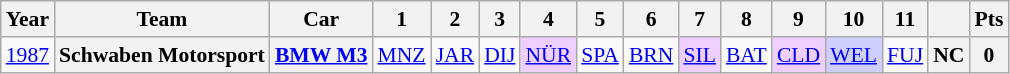<table class="wikitable" style="text-align:center; font-size:90%">
<tr>
<th>Year</th>
<th>Team</th>
<th>Car</th>
<th>1</th>
<th>2</th>
<th>3</th>
<th>4</th>
<th>5</th>
<th>6</th>
<th>7</th>
<th>8</th>
<th>9</th>
<th>10</th>
<th>11</th>
<th></th>
<th>Pts</th>
</tr>
<tr>
<td><a href='#'>1987</a></td>
<th>Schwaben Motorsport</th>
<th><a href='#'>BMW M3</a></th>
<td><a href='#'>MNZ</a></td>
<td><a href='#'>JAR</a></td>
<td><a href='#'>DIJ</a></td>
<td style="background:#EFCFFF;"><a href='#'>NÜR</a><br></td>
<td><a href='#'>SPA</a></td>
<td><a href='#'>BRN</a></td>
<td style="background:#EFCFFF;"><a href='#'>SIL</a><br></td>
<td><a href='#'>BAT</a></td>
<td style="background:#EFCFFF;"><a href='#'>CLD</a><br></td>
<td style="background:#CFCFFF;"><a href='#'>WEL</a><br></td>
<td><a href='#'>FUJ</a></td>
<th>NC</th>
<th>0</th>
</tr>
</table>
